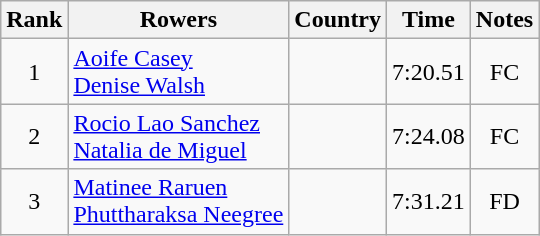<table class="wikitable" style="text-align:center">
<tr>
<th>Rank</th>
<th>Rowers</th>
<th>Country</th>
<th>Time</th>
<th>Notes</th>
</tr>
<tr>
<td>1</td>
<td align="left"><a href='#'>Aoife Casey</a><br><a href='#'>Denise Walsh</a></td>
<td align="left"></td>
<td>7:20.51</td>
<td>FC</td>
</tr>
<tr>
<td>2</td>
<td align="left"><a href='#'>Rocio Lao Sanchez</a><br><a href='#'>Natalia de Miguel</a></td>
<td align="left"></td>
<td>7:24.08</td>
<td>FC</td>
</tr>
<tr>
<td>3</td>
<td align="left"><a href='#'>Matinee Raruen</a><br><a href='#'>Phuttharaksa Neegree</a></td>
<td align="left"></td>
<td>7:31.21</td>
<td>FD</td>
</tr>
</table>
